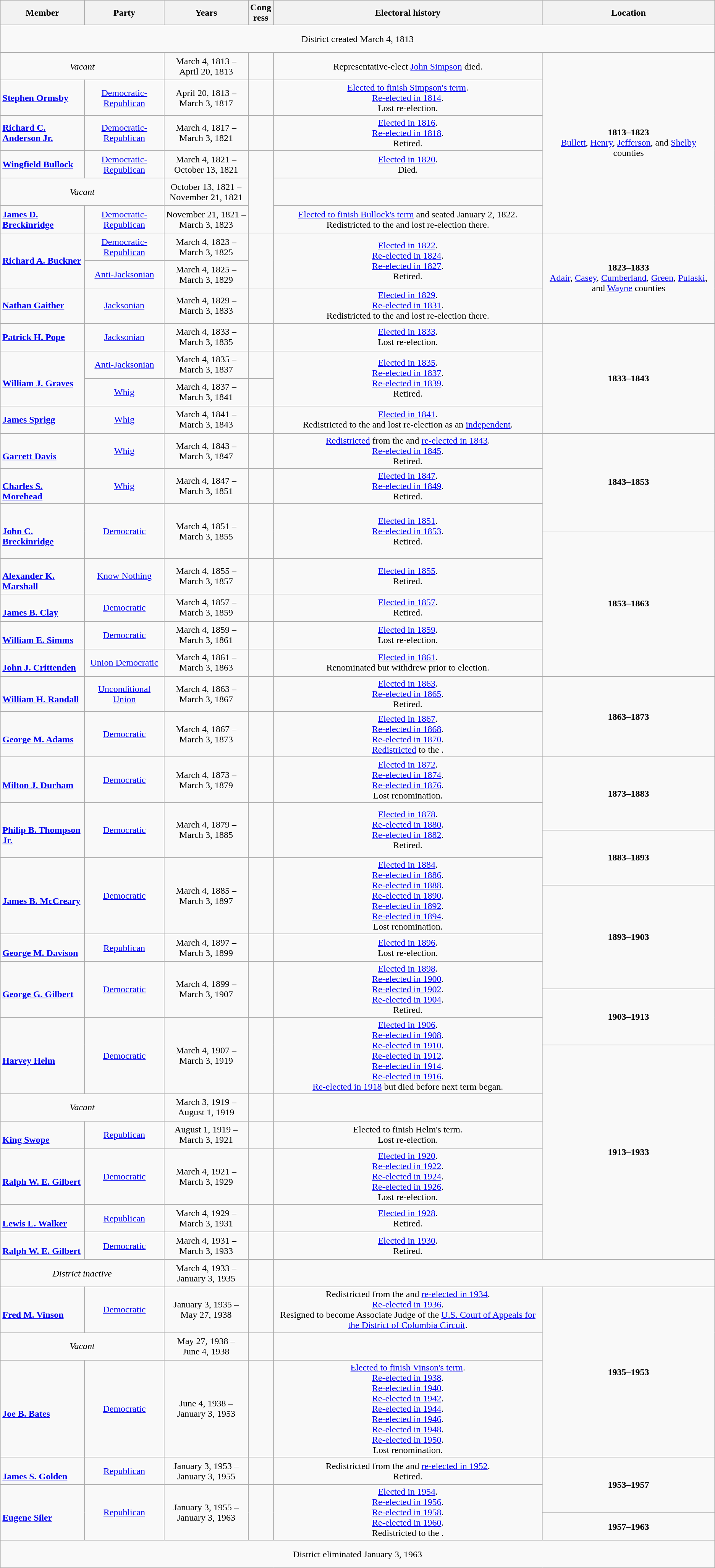<table class=wikitable style="text-align:center">
<tr>
<th>Member</th>
<th>Party</th>
<th>Years</th>
<th>Cong<br>ress</th>
<th>Electoral history</th>
<th>Location</th>
</tr>
<tr style="height:3em">
<td colspan=6>District created March 4, 1813</td>
</tr>
<tr style="height:3em">
<td colspan=2><em>Vacant</em></td>
<td nowrap>March 4, 1813 –<br>April 20, 1813</td>
<td></td>
<td>Representative-elect <a href='#'>John Simpson</a> died.</td>
<td rowspan=6><strong>1813–1823</strong><br><a href='#'>Bullett</a>, <a href='#'>Henry</a>, <a href='#'>Jefferson</a>, and <a href='#'>Shelby</a> counties</td>
</tr>
<tr style="height:3em">
<td align=left><strong><a href='#'>Stephen Ormsby</a></strong><br></td>
<td><a href='#'>Democratic-Republican</a></td>
<td nowrap>April 20, 1813 –<br>March 3, 1817</td>
<td></td>
<td><a href='#'>Elected to finish Simpson's term</a>.<br><a href='#'>Re-elected in 1814</a>.<br>Lost re-election.</td>
</tr>
<tr style="height:3em">
<td align=left><strong><a href='#'>Richard C. Anderson Jr.</a></strong><br></td>
<td><a href='#'>Democratic-Republican</a></td>
<td nowrap>March 4, 1817 –<br>March 3, 1821</td>
<td></td>
<td><a href='#'>Elected in 1816</a>.<br><a href='#'>Re-elected in 1818</a>.<br>Retired.</td>
</tr>
<tr style="height:3em">
<td align=left><strong><a href='#'>Wingfield Bullock</a></strong><br></td>
<td><a href='#'>Democratic-Republican</a></td>
<td nowrap>March 4, 1821 –<br>October 13, 1821</td>
<td rowspan=3></td>
<td><a href='#'>Elected in 1820</a>.<br>Died.</td>
</tr>
<tr style="height:3em">
<td colspan=2><em>Vacant</em></td>
<td nowrap>October 13, 1821 –<br>November 21, 1821</td>
<td></td>
</tr>
<tr style="height:3em">
<td align=left><strong><a href='#'>James D. Breckinridge</a></strong><br></td>
<td><a href='#'>Democratic-Republican</a></td>
<td nowrap>November 21, 1821 –<br>March 3, 1823</td>
<td><a href='#'>Elected to finish Bullock's term</a> and seated January 2, 1822.<br>Redistricted to the  and lost re-election there.</td>
</tr>
<tr style="height:3em">
<td align=left rowspan=2><strong><a href='#'>Richard A. Buckner</a></strong><br></td>
<td><a href='#'>Democratic-Republican</a></td>
<td nowrap>March 4, 1823 –<br>March 3, 1825</td>
<td rowspan=2></td>
<td rowspan=2><a href='#'>Elected in 1822</a>.<br><a href='#'>Re-elected in 1824</a>.<br><a href='#'>Re-elected in 1827</a>.<br>Retired.</td>
<td rowspan=3><strong>1823–1833</strong><br><a href='#'>Adair</a>, <a href='#'>Casey</a>, <a href='#'>Cumberland</a>, <a href='#'>Green</a>, <a href='#'>Pulaski</a>, and <a href='#'>Wayne</a> counties</td>
</tr>
<tr style="height:3em">
<td><a href='#'>Anti-Jacksonian</a></td>
<td nowrap>March 4, 1825 –<br>March 3, 1829</td>
</tr>
<tr style="height:3em">
<td align=left><strong><a href='#'>Nathan Gaither</a></strong><br></td>
<td><a href='#'>Jacksonian</a></td>
<td nowrap>March 4, 1829 –<br>March 3, 1833</td>
<td></td>
<td><a href='#'>Elected in 1829</a>.<br><a href='#'>Re-elected in 1831</a>.<br>Redistricted to the  and lost re-election there.</td>
</tr>
<tr style="height:3em">
<td align=left><strong><a href='#'>Patrick H. Pope</a></strong><br></td>
<td><a href='#'>Jacksonian</a></td>
<td nowrap>March 4, 1833 –<br>March 3, 1835</td>
<td></td>
<td><a href='#'>Elected in 1833</a>.<br>Lost re-election.</td>
<td rowspan=4><strong>1833–1843</strong><br></td>
</tr>
<tr style="height:3em">
<td align=left rowspan=2><br><strong><a href='#'>William J. Graves</a></strong><br></td>
<td><a href='#'>Anti-Jacksonian</a></td>
<td nowrap>March 4, 1835 –<br>March 3, 1837</td>
<td></td>
<td rowspan=2><a href='#'>Elected in 1835</a>.<br><a href='#'>Re-elected in 1837</a>.<br><a href='#'>Re-elected in 1839</a>.<br>Retired.</td>
</tr>
<tr style="height:3em">
<td><a href='#'>Whig</a></td>
<td nowrap>March 4, 1837 –<br>March 3, 1841</td>
<td></td>
</tr>
<tr style="height:3em">
<td align=left><strong><a href='#'>James Sprigg</a></strong><br></td>
<td><a href='#'>Whig</a></td>
<td nowrap>March 4, 1841 –<br>March 3, 1843</td>
<td></td>
<td><a href='#'>Elected in 1841</a>.<br>Redistricted to the  and lost re-election as an <a href='#'>independent</a>.</td>
</tr>
<tr style="height:3em">
<td align=left><br><strong><a href='#'>Garrett Davis</a></strong><br></td>
<td><a href='#'>Whig</a></td>
<td nowrap>March 4, 1843 –<br>March 3, 1847</td>
<td></td>
<td><a href='#'>Redistricted</a> from the  and <a href='#'>re-elected in 1843</a>.<br><a href='#'>Re-elected in 1845</a>.<br>Retired.</td>
<td rowspan=3><strong>1843–1853</strong><br></td>
</tr>
<tr style="height:3em">
<td align=left><br><strong><a href='#'>Charles S. Morehead</a></strong><br></td>
<td><a href='#'>Whig</a></td>
<td nowrap>March 4, 1847 –<br>March 3, 1851</td>
<td></td>
<td><a href='#'>Elected in 1847</a>.<br><a href='#'>Re-elected in 1849</a>.<br>Retired.</td>
</tr>
<tr style="height:3em">
<td rowspan=2; align=left><br><strong><a href='#'>John C. Breckinridge</a></strong><br></td>
<td rowspan=2; ><a href='#'>Democratic</a></td>
<td rowspan=2; nowrap>March 4, 1851 –<br>March 3, 1855</td>
<td rowspan=2></td>
<td rowspan=2><a href='#'>Elected in 1851</a>.<br><a href='#'>Re-elected in 1853</a>.<br>Retired.</td>
</tr>
<tr style="height:3em">
<td rowspan=5><strong>1853–1863</strong><br></td>
</tr>
<tr style="height:3em">
<td align=left><br> <strong><a href='#'>Alexander K. Marshall</a></strong><br></td>
<td><a href='#'>Know Nothing</a></td>
<td nowrap>March 4, 1855 –<br>March 3, 1857</td>
<td></td>
<td><a href='#'>Elected in 1855</a>.<br>Retired.</td>
</tr>
<tr style="height:3em">
<td align=left><br><strong><a href='#'>James B. Clay</a></strong><br></td>
<td><a href='#'>Democratic</a></td>
<td nowrap>March 4, 1857 –<br>March 3, 1859</td>
<td></td>
<td><a href='#'>Elected in 1857</a>.<br>Retired.</td>
</tr>
<tr style="height:3em">
<td align=left><br> <strong><a href='#'>William E. Simms</a></strong><br></td>
<td><a href='#'>Democratic</a></td>
<td nowrap>March 4, 1859 –<br>March 3, 1861</td>
<td></td>
<td><a href='#'>Elected in 1859</a>.<br>Lost re-election.</td>
</tr>
<tr style="height:3em">
<td align=left><br><strong><a href='#'>John J. Crittenden</a></strong><br></td>
<td><a href='#'>Union Democratic</a></td>
<td nowrap>March 4, 1861 –<br>March 3, 1863</td>
<td></td>
<td><a href='#'>Elected in 1861</a>.<br>Renominated but withdrew prior to election.</td>
</tr>
<tr style="height:3em">
<td align=left><br><strong><a href='#'>William H. Randall</a></strong><br></td>
<td><a href='#'>Unconditional Union</a></td>
<td nowrap>March 4, 1863 –<br>March 3, 1867</td>
<td></td>
<td><a href='#'>Elected in 1863</a>.<br><a href='#'>Re-elected in 1865</a>.<br>Retired.</td>
<td rowspan=2><strong>1863–1873</strong><br></td>
</tr>
<tr style="height:3em">
<td align=left><br><strong><a href='#'>George M. Adams</a></strong><br></td>
<td><a href='#'>Democratic</a></td>
<td nowrap>March 4, 1867 –<br>March 3, 1873</td>
<td></td>
<td><a href='#'>Elected in 1867</a>.<br><a href='#'>Re-elected in 1868</a>.<br><a href='#'>Re-elected in 1870</a>.<br><a href='#'>Redistricted</a> to the .</td>
</tr>
<tr style="height:3em">
<td align=left><br><strong><a href='#'>Milton J. Durham</a></strong><br></td>
<td><a href='#'>Democratic</a></td>
<td nowrap>March 4, 1873 –<br>March 3, 1879</td>
<td></td>
<td><a href='#'>Elected in 1872</a>.<br><a href='#'>Re-elected in 1874</a>.<br><a href='#'>Re-elected in 1876</a>.<br>Lost renomination.</td>
<td rowspan=2><strong>1873–1883</strong><br></td>
</tr>
<tr style="height:3em">
<td rowspan=2; align=left><br><strong><a href='#'>Philip B. Thompson Jr.</a></strong><br></td>
<td rowspan=2; ><a href='#'>Democratic</a></td>
<td rowspan=2; nowrap>March 4, 1879 –<br>March 3, 1885</td>
<td rowspan=2></td>
<td rowspan=2><a href='#'>Elected in 1878</a>.<br><a href='#'>Re-elected in 1880</a>.<br><a href='#'>Re-elected in 1882</a>.<br>Retired.</td>
</tr>
<tr style="height:3em">
<td rowspan=2><strong>1883–1893</strong><br></td>
</tr>
<tr style="height:3em">
<td rowspan=2; align=left><br><strong><a href='#'>James B. McCreary</a></strong><br></td>
<td rowspan=2; ><a href='#'>Democratic</a></td>
<td rowspan=2; nowrap>March 4, 1885 –<br>March 3, 1897</td>
<td rowspan=2></td>
<td rowspan=2><a href='#'>Elected in 1884</a>.<br><a href='#'>Re-elected in 1886</a>.<br><a href='#'>Re-elected in 1888</a>.<br><a href='#'>Re-elected in 1890</a>.<br><a href='#'>Re-elected in 1892</a>.<br><a href='#'>Re-elected in 1894</a>.<br>Lost renomination.</td>
</tr>
<tr style="height:3em">
<td rowspan=3><strong>1893–1903</strong><br></td>
</tr>
<tr style="height:3em">
<td align=left><br><strong><a href='#'>George M. Davison</a></strong><br></td>
<td><a href='#'>Republican</a></td>
<td nowrap>March 4, 1897 –<br>March 3, 1899</td>
<td></td>
<td><a href='#'>Elected in 1896</a>.<br>Lost re-election.</td>
</tr>
<tr style="height:3em">
<td rowspan=2; align=left><br><strong><a href='#'>George G. Gilbert</a></strong><br></td>
<td rowspan=2; ><a href='#'>Democratic</a></td>
<td rowspan=2; nowrap>March 4, 1899 –<br>March 3, 1907</td>
<td rowspan=2></td>
<td rowspan=2><a href='#'>Elected in 1898</a>.<br><a href='#'>Re-elected in 1900</a>.<br><a href='#'>Re-elected in 1902</a>.<br><a href='#'>Re-elected in 1904</a>.<br>Retired.</td>
</tr>
<tr style="height:3em">
<td rowspan=2><strong>1903–1913</strong><br></td>
</tr>
<tr style="height:3em">
<td rowspan=2; align=left><br><strong><a href='#'>Harvey Helm</a></strong><br></td>
<td rowspan=2; ><a href='#'>Democratic</a></td>
<td rowspan=2; nowrap>March 4, 1907 –<br>March 3, 1919</td>
<td rowspan=2></td>
<td rowspan=2><a href='#'>Elected in 1906</a>.<br><a href='#'>Re-elected in 1908</a>.<br><a href='#'>Re-elected in 1910</a>.<br><a href='#'>Re-elected in 1912</a>.<br><a href='#'>Re-elected in 1914</a>.<br><a href='#'>Re-elected in 1916</a>.<br><a href='#'>Re-elected in 1918</a> but died before next term began.</td>
</tr>
<tr style="height:3em">
<td rowspan=6><strong>1913–1933</strong><br></td>
</tr>
<tr style="height:3em">
<td colspan=2><em>Vacant</em></td>
<td nowrap>March 3, 1919 –<br>August 1, 1919</td>
<td></td>
</tr>
<tr style="height:3em">
<td align=left><br><strong><a href='#'>King Swope</a></strong><br></td>
<td><a href='#'>Republican</a></td>
<td nowrap>August 1, 1919 –<br>March 3, 1921</td>
<td></td>
<td>Elected to finish Helm's term.<br>Lost re-election.</td>
</tr>
<tr style="height:3em">
<td align=left><br><strong><a href='#'>Ralph W. E. Gilbert</a></strong><br></td>
<td><a href='#'>Democratic</a></td>
<td nowrap>March 4, 1921 –<br>March 3, 1929</td>
<td></td>
<td><a href='#'>Elected in 1920</a>.<br><a href='#'>Re-elected in 1922</a>.<br><a href='#'>Re-elected in 1924</a>.<br><a href='#'>Re-elected in 1926</a>.<br>Lost re-election.</td>
</tr>
<tr style="height:3em">
<td align=left><br><strong><a href='#'>Lewis L. Walker</a></strong><br></td>
<td><a href='#'>Republican</a></td>
<td nowrap>March 4, 1929 –<br>March 3, 1931</td>
<td></td>
<td><a href='#'>Elected in 1928</a>.<br>Retired.</td>
</tr>
<tr style="height:3em">
<td align=left><br><strong><a href='#'>Ralph W. E. Gilbert</a></strong><br></td>
<td><a href='#'>Democratic</a></td>
<td nowrap>March 4, 1931 –<br>March 3, 1933</td>
<td></td>
<td><a href='#'>Elected in 1930</a>.<br>Retired.</td>
</tr>
<tr style="height:3em">
<td colspan=2><em>District inactive</em></td>
<td nowrap>March 4, 1933 –<br>January 3, 1935</td>
<td></td>
<td colspan=2></td>
</tr>
<tr style="height:3em">
<td align=left><br><strong><a href='#'>Fred M. Vinson</a></strong><br></td>
<td><a href='#'>Democratic</a></td>
<td nowrap>January 3, 1935 –<br>May 27, 1938</td>
<td></td>
<td>Redistricted from the  and <a href='#'>re-elected in 1934</a>.<br><a href='#'>Re-elected in 1936</a>.<br>Resigned to become Associate Judge of the <a href='#'>U.S. Court of Appeals for the District of Columbia Circuit</a>.</td>
<td rowspan=3><strong>1935–1953</strong><br></td>
</tr>
<tr style="height:3em">
<td colspan=2><em>Vacant</em></td>
<td nowrap>May 27, 1938 –<br>June 4, 1938</td>
<td></td>
</tr>
<tr style="height:3em">
<td align=left><br><strong><a href='#'>Joe B. Bates</a></strong><br></td>
<td><a href='#'>Democratic</a></td>
<td nowrap>June 4, 1938 –<br>January 3, 1953</td>
<td></td>
<td><a href='#'>Elected to finish Vinson's term</a>.<br><a href='#'>Re-elected in 1938</a>.<br><a href='#'>Re-elected in 1940</a>.<br><a href='#'>Re-elected in 1942</a>.<br><a href='#'>Re-elected in 1944</a>.<br><a href='#'>Re-elected in 1946</a>.<br><a href='#'>Re-elected in 1948</a>.<br><a href='#'>Re-elected in 1950</a>.<br>Lost renomination.</td>
</tr>
<tr style="height:3em">
<td align=left><br><strong><a href='#'>James S. Golden</a></strong><br></td>
<td><a href='#'>Republican</a></td>
<td nowrap>January 3, 1953 –<br>January 3, 1955</td>
<td></td>
<td>Redistricted from the  and <a href='#'>re-elected in 1952</a>.<br>Retired.</td>
<td rowspan=2><strong>1953–1957</strong><br></td>
</tr>
<tr style="height:3em">
<td rowspan=2 align=left><br><strong><a href='#'>Eugene Siler</a></strong><br></td>
<td rowspan=2 ><a href='#'>Republican</a></td>
<td rowspan=2 nowrap>January 3, 1955 –<br>January 3, 1963</td>
<td rowspan=2></td>
<td rowspan=2><a href='#'>Elected in 1954</a>.<br><a href='#'>Re-elected in 1956</a>.<br><a href='#'>Re-elected in 1958</a>.<br><a href='#'>Re-elected in 1960</a>.<br>Redistricted to the .</td>
</tr>
<tr style="height:3em">
<td><strong>1957–1963</strong><br></td>
</tr>
<tr style="height:3em">
<td colspan=6>District eliminated January 3, 1963</td>
</tr>
</table>
